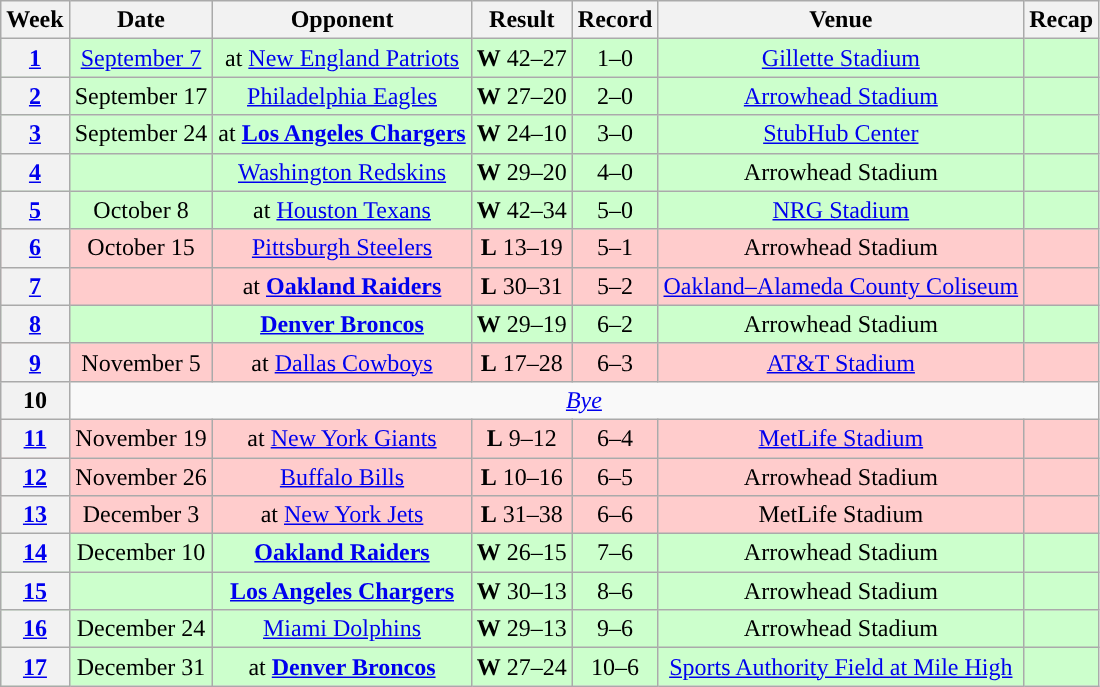<table class="wikitable" style="text-align:center">
<tr>
<th>Week</th>
<th>Date</th>
<th>Opponent</th>
<th>Result</th>
<th>Record</th>
<th>Venue</th>
<th>Recap</th>
</tr>
<tr style="background:#cfc">
<th><a href='#'>1</a></th>
<td><a href='#'>September 7</a></td>
<td>at <a href='#'>New England Patriots</a></td>
<td><strong>W</strong> 42–27</td>
<td>1–0</td>
<td><a href='#'>Gillette Stadium</a></td>
<td></td>
</tr>
<tr style="background:#cfc">
<th><a href='#'>2</a></th>
<td>September 17</td>
<td><a href='#'>Philadelphia Eagles</a></td>
<td><strong>W</strong> 27–20</td>
<td>2–0</td>
<td><a href='#'>Arrowhead Stadium</a></td>
<td></td>
</tr>
<tr style="background:#cfc">
<th><a href='#'>3</a></th>
<td>September 24</td>
<td>at <strong><a href='#'>Los Angeles Chargers</a></strong></td>
<td><strong>W</strong> 24–10</td>
<td>3–0</td>
<td><a href='#'>StubHub Center</a></td>
<td></td>
</tr>
<tr style="background:#cfc">
<th><a href='#'>4</a></th>
<td></td>
<td><a href='#'>Washington Redskins</a></td>
<td><strong>W</strong> 29–20</td>
<td>4–0</td>
<td>Arrowhead Stadium</td>
<td></td>
</tr>
<tr style="background:#cfc">
<th><a href='#'>5</a></th>
<td>October 8</td>
<td>at <a href='#'>Houston Texans</a></td>
<td><strong>W</strong> 42–34</td>
<td>5–0</td>
<td><a href='#'>NRG Stadium</a></td>
<td></td>
</tr>
<tr style="background:#fcc">
<th><a href='#'>6</a></th>
<td>October 15</td>
<td><a href='#'>Pittsburgh Steelers</a></td>
<td><strong>L</strong> 13–19</td>
<td>5–1</td>
<td>Arrowhead Stadium</td>
<td></td>
</tr>
<tr style="background:#fcc">
<th><a href='#'>7</a></th>
<td></td>
<td>at <strong><a href='#'>Oakland Raiders</a></strong></td>
<td><strong>L</strong> 30–31</td>
<td>5–2</td>
<td><a href='#'>Oakland–Alameda County Coliseum</a></td>
<td></td>
</tr>
<tr style="background:#cfc">
<th><a href='#'>8</a></th>
<td></td>
<td><strong><a href='#'>Denver Broncos</a></strong></td>
<td><strong>W</strong> 29–19</td>
<td>6–2</td>
<td>Arrowhead Stadium</td>
<td></td>
</tr>
<tr style="background:#fcc">
<th><a href='#'>9</a></th>
<td>November 5</td>
<td>at <a href='#'>Dallas Cowboys</a></td>
<td><strong>L</strong> 17–28</td>
<td>6–3</td>
<td><a href='#'>AT&T Stadium</a></td>
<td></td>
</tr>
<tr>
<th>10</th>
<td colspan="6"><em><a href='#'>Bye</a></em></td>
</tr>
<tr style="background:#fcc">
<th><a href='#'>11</a></th>
<td>November 19</td>
<td>at <a href='#'>New York Giants</a></td>
<td><strong>L</strong> 9–12 </td>
<td>6–4</td>
<td><a href='#'>MetLife Stadium</a></td>
<td></td>
</tr>
<tr style="background:#fcc">
<th><a href='#'>12</a></th>
<td>November 26</td>
<td><a href='#'>Buffalo Bills</a></td>
<td><strong>L</strong> 10–16</td>
<td>6–5</td>
<td>Arrowhead Stadium</td>
<td></td>
</tr>
<tr style="background:#fcc">
<th><a href='#'>13</a></th>
<td>December 3</td>
<td>at <a href='#'>New York Jets</a></td>
<td><strong>L</strong> 31–38</td>
<td>6–6</td>
<td>MetLife Stadium</td>
<td></td>
</tr>
<tr style="background:#cfc">
<th><a href='#'>14</a></th>
<td>December 10</td>
<td><strong><a href='#'>Oakland Raiders</a></strong></td>
<td><strong>W</strong> 26–15</td>
<td>7–6</td>
<td>Arrowhead Stadium</td>
<td></td>
</tr>
<tr style="background:#cfc">
<th><a href='#'>15</a></th>
<td></td>
<td><strong><a href='#'>Los Angeles Chargers</a></strong></td>
<td><strong>W</strong> 30–13</td>
<td>8–6</td>
<td>Arrowhead Stadium</td>
<td></td>
</tr>
<tr style="background:#cfc">
<th><a href='#'>16</a></th>
<td>December 24</td>
<td><a href='#'>Miami Dolphins</a></td>
<td><strong>W</strong> 29–13</td>
<td>9–6</td>
<td>Arrowhead Stadium</td>
<td></td>
</tr>
<tr style="background:#cfc">
<th><a href='#'>17</a></th>
<td>December 31</td>
<td>at <strong><a href='#'>Denver Broncos</a></strong></td>
<td><strong>W</strong> 27–24</td>
<td>10–6</td>
<td><a href='#'>Sports Authority Field at Mile High</a></td>
<td></td>
</tr>
</table>
